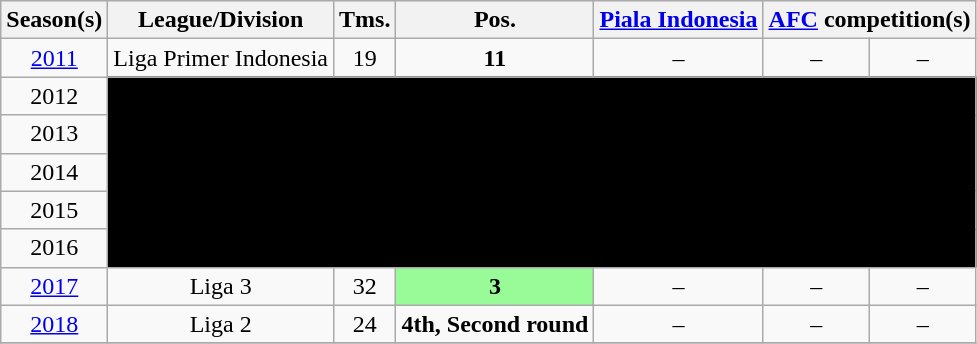<table class="wikitable" style="text-align:center">
<tr style="background:#efefef;">
<th>Season(s)</th>
<th>League/Division</th>
<th>Tms.</th>
<th>Pos.</th>
<th><a href='#'>Piala Indonesia</a></th>
<th colspan=2><a href='#'>AFC</a> competition(s)</th>
</tr>
<tr>
<td><a href='#'>2011</a></td>
<td>Liga Primer Indonesia</td>
<td>19</td>
<td><strong>11</strong></td>
<td>–</td>
<td>–</td>
<td>–</td>
</tr>
<tr>
<td>2012</td>
<td colspan="6" rowspan="5" bgcolor="black"></td>
</tr>
<tr>
<td>2013</td>
</tr>
<tr>
<td>2014</td>
</tr>
<tr>
<td>2015</td>
</tr>
<tr>
<td>2016</td>
</tr>
<tr>
<td><a href='#'>2017</a></td>
<td>Liga 3</td>
<td>32</td>
<td bgcolor="palegreen"><strong>3</strong></td>
<td>–</td>
<td>–</td>
<td>–</td>
</tr>
<tr>
<td><a href='#'>2018</a></td>
<td>Liga 2</td>
<td>24</td>
<td><strong>4th, Second round</strong></td>
<td>–</td>
<td>–</td>
<td>–</td>
</tr>
<tr>
</tr>
</table>
